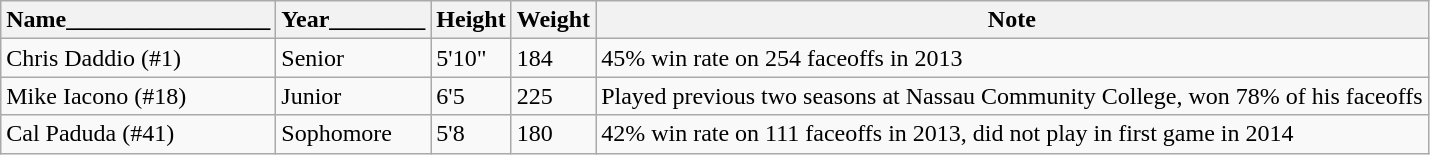<table class="wikitable">
<tr>
<th>Name_________________</th>
<th>Year________</th>
<th>Height</th>
<th>Weight</th>
<th>Note</th>
</tr>
<tr>
<td>Chris Daddio (#1)</td>
<td>Senior</td>
<td>5'10"</td>
<td>184</td>
<td>45% win rate on 254 faceoffs in 2013</td>
</tr>
<tr>
<td>Mike Iacono (#18)</td>
<td>Junior</td>
<td>6'5</td>
<td>225</td>
<td>Played previous two seasons at Nassau Community College, won 78% of his faceoffs</td>
</tr>
<tr>
<td>Cal Paduda (#41)</td>
<td>Sophomore</td>
<td>5'8</td>
<td>180</td>
<td>42% win rate on 111 faceoffs in 2013, did not play in first game in 2014</td>
</tr>
</table>
